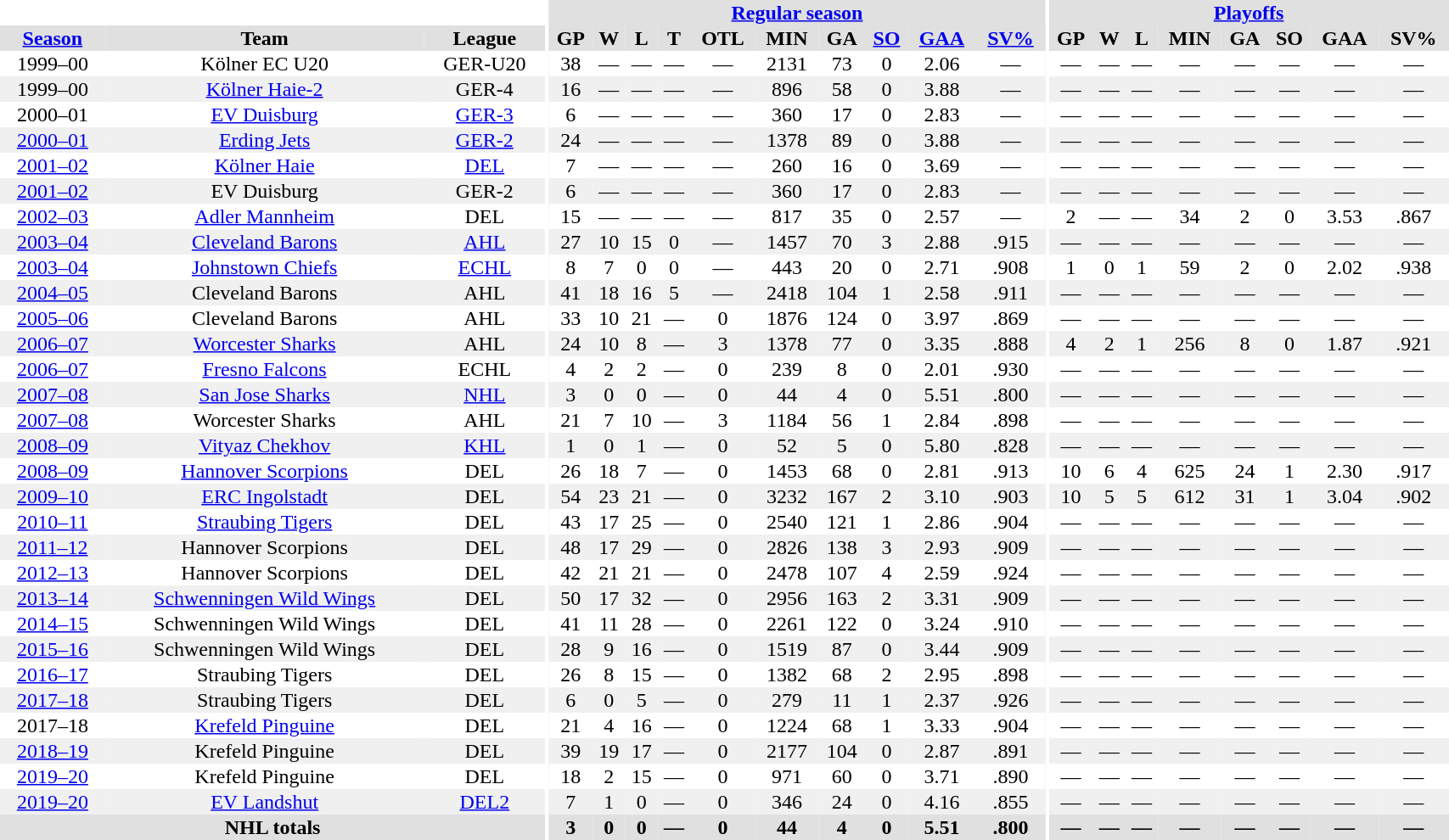<table border="0" cellpadding="1" cellspacing="0" style="width:90%; text-align:center;">
<tr bgcolor="#e0e0e0">
<th colspan="3" bgcolor="#ffffff"></th>
<th rowspan="99" bgcolor="#ffffff"></th>
<th colspan="10" bgcolor="#e0e0e0"><a href='#'>Regular season</a></th>
<th rowspan="99" bgcolor="#ffffff"></th>
<th colspan="8" bgcolor="#e0e0e0"><a href='#'>Playoffs</a></th>
</tr>
<tr bgcolor="#e0e0e0">
<th><a href='#'>Season</a></th>
<th>Team</th>
<th>League</th>
<th>GP</th>
<th>W</th>
<th>L</th>
<th>T</th>
<th>OTL</th>
<th>MIN</th>
<th>GA</th>
<th><a href='#'>SO</a></th>
<th><a href='#'>GAA</a></th>
<th><a href='#'>SV%</a></th>
<th>GP</th>
<th>W</th>
<th>L</th>
<th>MIN</th>
<th>GA</th>
<th>SO</th>
<th>GAA</th>
<th>SV%</th>
</tr>
<tr>
<td>1999–00</td>
<td>Kölner EC U20</td>
<td>GER-U20</td>
<td>38</td>
<td>—</td>
<td>—</td>
<td>—</td>
<td>—</td>
<td>2131</td>
<td>73</td>
<td>0</td>
<td>2.06</td>
<td>—</td>
<td>—</td>
<td>—</td>
<td>—</td>
<td>—</td>
<td>—</td>
<td>—</td>
<td>—</td>
<td>—</td>
</tr>
<tr bgcolor="#f0f0f0">
<td>1999–00</td>
<td><a href='#'>Kölner Haie-2</a></td>
<td>GER-4</td>
<td>16</td>
<td>—</td>
<td>—</td>
<td>—</td>
<td>—</td>
<td>896</td>
<td>58</td>
<td>0</td>
<td>3.88</td>
<td>—</td>
<td>—</td>
<td>—</td>
<td>—</td>
<td>—</td>
<td>—</td>
<td>—</td>
<td>—</td>
<td>—</td>
</tr>
<tr>
<td>2000–01</td>
<td><a href='#'>EV Duisburg</a></td>
<td><a href='#'>GER-3</a></td>
<td>6</td>
<td>—</td>
<td>—</td>
<td>—</td>
<td>—</td>
<td>360</td>
<td>17</td>
<td>0</td>
<td>2.83</td>
<td>—</td>
<td>—</td>
<td>—</td>
<td>—</td>
<td>—</td>
<td>—</td>
<td>—</td>
<td>—</td>
<td>—</td>
</tr>
<tr bgcolor="#f0f0f0">
<td><a href='#'>2000–01</a></td>
<td><a href='#'>Erding Jets</a></td>
<td><a href='#'>GER-2</a></td>
<td>24</td>
<td>—</td>
<td>—</td>
<td>—</td>
<td>—</td>
<td>1378</td>
<td>89</td>
<td>0</td>
<td>3.88</td>
<td>—</td>
<td>—</td>
<td>—</td>
<td>—</td>
<td>—</td>
<td>—</td>
<td>—</td>
<td>—</td>
<td>—</td>
</tr>
<tr>
<td><a href='#'>2001–02</a></td>
<td><a href='#'>Kölner Haie</a></td>
<td><a href='#'>DEL</a></td>
<td>7</td>
<td>—</td>
<td>—</td>
<td>—</td>
<td>—</td>
<td>260</td>
<td>16</td>
<td>0</td>
<td>3.69</td>
<td>—</td>
<td>—</td>
<td>—</td>
<td>—</td>
<td>—</td>
<td>—</td>
<td>—</td>
<td>—</td>
<td>—</td>
</tr>
<tr bgcolor="#f0f0f0">
<td><a href='#'>2001–02</a></td>
<td>EV Duisburg</td>
<td>GER-2</td>
<td>6</td>
<td>—</td>
<td>—</td>
<td>—</td>
<td>—</td>
<td>360</td>
<td>17</td>
<td>0</td>
<td>2.83</td>
<td>—</td>
<td>—</td>
<td>—</td>
<td>—</td>
<td>—</td>
<td>—</td>
<td>—</td>
<td>—</td>
<td>—</td>
</tr>
<tr>
<td><a href='#'>2002–03</a></td>
<td><a href='#'>Adler Mannheim</a></td>
<td>DEL</td>
<td>15</td>
<td>—</td>
<td>—</td>
<td>—</td>
<td>—</td>
<td>817</td>
<td>35</td>
<td>0</td>
<td>2.57</td>
<td>—</td>
<td>2</td>
<td>—</td>
<td>—</td>
<td>34</td>
<td>2</td>
<td>0</td>
<td>3.53</td>
<td>.867</td>
</tr>
<tr bgcolor="#f0f0f0">
<td><a href='#'>2003–04</a></td>
<td><a href='#'>Cleveland Barons</a></td>
<td><a href='#'>AHL</a></td>
<td>27</td>
<td>10</td>
<td>15</td>
<td>0</td>
<td>—</td>
<td>1457</td>
<td>70</td>
<td>3</td>
<td>2.88</td>
<td>.915</td>
<td>—</td>
<td>—</td>
<td>—</td>
<td>—</td>
<td>—</td>
<td>—</td>
<td>—</td>
<td>—</td>
</tr>
<tr>
<td><a href='#'>2003–04</a></td>
<td><a href='#'>Johnstown Chiefs</a></td>
<td><a href='#'>ECHL</a></td>
<td>8</td>
<td>7</td>
<td>0</td>
<td>0</td>
<td>—</td>
<td>443</td>
<td>20</td>
<td>0</td>
<td>2.71</td>
<td>.908</td>
<td>1</td>
<td>0</td>
<td>1</td>
<td>59</td>
<td>2</td>
<td>0</td>
<td>2.02</td>
<td>.938</td>
</tr>
<tr bgcolor="#f0f0f0">
<td><a href='#'>2004–05</a></td>
<td>Cleveland Barons</td>
<td>AHL</td>
<td>41</td>
<td>18</td>
<td>16</td>
<td>5</td>
<td>—</td>
<td>2418</td>
<td>104</td>
<td>1</td>
<td>2.58</td>
<td>.911</td>
<td>—</td>
<td>—</td>
<td>—</td>
<td>—</td>
<td>—</td>
<td>—</td>
<td>—</td>
<td>—</td>
</tr>
<tr>
<td><a href='#'>2005–06</a></td>
<td>Cleveland Barons</td>
<td>AHL</td>
<td>33</td>
<td>10</td>
<td>21</td>
<td>—</td>
<td>0</td>
<td>1876</td>
<td>124</td>
<td>0</td>
<td>3.97</td>
<td>.869</td>
<td>—</td>
<td>—</td>
<td>—</td>
<td>—</td>
<td>—</td>
<td>—</td>
<td>—</td>
<td>—</td>
</tr>
<tr bgcolor="#f0f0f0">
<td><a href='#'>2006–07</a></td>
<td><a href='#'>Worcester Sharks</a></td>
<td>AHL</td>
<td>24</td>
<td>10</td>
<td>8</td>
<td>—</td>
<td>3</td>
<td>1378</td>
<td>77</td>
<td>0</td>
<td>3.35</td>
<td>.888</td>
<td>4</td>
<td>2</td>
<td>1</td>
<td>256</td>
<td>8</td>
<td>0</td>
<td>1.87</td>
<td>.921</td>
</tr>
<tr>
<td><a href='#'>2006–07</a></td>
<td><a href='#'>Fresno Falcons</a></td>
<td>ECHL</td>
<td>4</td>
<td>2</td>
<td>2</td>
<td>—</td>
<td>0</td>
<td>239</td>
<td>8</td>
<td>0</td>
<td>2.01</td>
<td>.930</td>
<td>—</td>
<td>—</td>
<td>—</td>
<td>—</td>
<td>—</td>
<td>—</td>
<td>—</td>
<td>—</td>
</tr>
<tr bgcolor="#f0f0f0">
<td><a href='#'>2007–08</a></td>
<td><a href='#'>San Jose Sharks</a></td>
<td><a href='#'>NHL</a></td>
<td>3</td>
<td>0</td>
<td>0</td>
<td>—</td>
<td>0</td>
<td>44</td>
<td>4</td>
<td>0</td>
<td>5.51</td>
<td>.800</td>
<td>—</td>
<td>—</td>
<td>—</td>
<td>—</td>
<td>—</td>
<td>—</td>
<td>—</td>
<td>—</td>
</tr>
<tr>
<td><a href='#'>2007–08</a></td>
<td>Worcester Sharks</td>
<td>AHL</td>
<td>21</td>
<td>7</td>
<td>10</td>
<td>—</td>
<td>3</td>
<td>1184</td>
<td>56</td>
<td>1</td>
<td>2.84</td>
<td>.898</td>
<td>—</td>
<td>—</td>
<td>—</td>
<td>—</td>
<td>—</td>
<td>—</td>
<td>—</td>
<td>—</td>
</tr>
<tr bgcolor="#f0f0f0">
<td><a href='#'>2008–09</a></td>
<td><a href='#'>Vityaz Chekhov</a></td>
<td><a href='#'>KHL</a></td>
<td>1</td>
<td>0</td>
<td>1</td>
<td>—</td>
<td>0</td>
<td>52</td>
<td>5</td>
<td>0</td>
<td>5.80</td>
<td>.828</td>
<td>—</td>
<td>—</td>
<td>—</td>
<td>—</td>
<td>—</td>
<td>—</td>
<td>—</td>
<td>—</td>
</tr>
<tr>
<td><a href='#'>2008–09</a></td>
<td><a href='#'>Hannover Scorpions</a></td>
<td>DEL</td>
<td>26</td>
<td>18</td>
<td>7</td>
<td>—</td>
<td>0</td>
<td>1453</td>
<td>68</td>
<td>0</td>
<td>2.81</td>
<td>.913</td>
<td>10</td>
<td>6</td>
<td>4</td>
<td>625</td>
<td>24</td>
<td>1</td>
<td>2.30</td>
<td>.917</td>
</tr>
<tr bgcolor="#f0f0f0">
<td><a href='#'>2009–10</a></td>
<td><a href='#'>ERC Ingolstadt</a></td>
<td>DEL</td>
<td>54</td>
<td>23</td>
<td>21</td>
<td>—</td>
<td>0</td>
<td>3232</td>
<td>167</td>
<td>2</td>
<td>3.10</td>
<td>.903</td>
<td>10</td>
<td>5</td>
<td>5</td>
<td>612</td>
<td>31</td>
<td>1</td>
<td>3.04</td>
<td>.902</td>
</tr>
<tr>
<td><a href='#'>2010–11</a></td>
<td><a href='#'>Straubing Tigers</a></td>
<td>DEL</td>
<td>43</td>
<td>17</td>
<td>25</td>
<td>—</td>
<td>0</td>
<td>2540</td>
<td>121</td>
<td>1</td>
<td>2.86</td>
<td>.904</td>
<td>—</td>
<td>—</td>
<td>—</td>
<td>—</td>
<td>—</td>
<td>—</td>
<td>—</td>
<td>—</td>
</tr>
<tr bgcolor="#f0f0f0">
<td><a href='#'>2011–12</a></td>
<td>Hannover Scorpions</td>
<td>DEL</td>
<td>48</td>
<td>17</td>
<td>29</td>
<td>—</td>
<td>0</td>
<td>2826</td>
<td>138</td>
<td>3</td>
<td>2.93</td>
<td>.909</td>
<td>—</td>
<td>—</td>
<td>—</td>
<td>—</td>
<td>—</td>
<td>—</td>
<td>—</td>
<td>—</td>
</tr>
<tr>
<td><a href='#'>2012–13</a></td>
<td>Hannover Scorpions</td>
<td>DEL</td>
<td>42</td>
<td>21</td>
<td>21</td>
<td>—</td>
<td>0</td>
<td>2478</td>
<td>107</td>
<td>4</td>
<td>2.59</td>
<td>.924</td>
<td>—</td>
<td>—</td>
<td>—</td>
<td>—</td>
<td>—</td>
<td>—</td>
<td>—</td>
<td>—</td>
</tr>
<tr bgcolor="#f0f0f0">
<td><a href='#'>2013–14</a></td>
<td><a href='#'>Schwenningen Wild Wings</a></td>
<td>DEL</td>
<td>50</td>
<td>17</td>
<td>32</td>
<td>—</td>
<td>0</td>
<td>2956</td>
<td>163</td>
<td>2</td>
<td>3.31</td>
<td>.909</td>
<td>—</td>
<td>—</td>
<td>—</td>
<td>—</td>
<td>—</td>
<td>—</td>
<td>—</td>
<td>—</td>
</tr>
<tr>
<td><a href='#'>2014–15</a></td>
<td>Schwenningen Wild Wings</td>
<td>DEL</td>
<td>41</td>
<td>11</td>
<td>28</td>
<td>—</td>
<td>0</td>
<td>2261</td>
<td>122</td>
<td>0</td>
<td>3.24</td>
<td>.910</td>
<td>—</td>
<td>—</td>
<td>—</td>
<td>—</td>
<td>—</td>
<td>—</td>
<td>—</td>
<td>—</td>
</tr>
<tr bgcolor="#f0f0f0">
<td><a href='#'>2015–16</a></td>
<td>Schwenningen Wild Wings</td>
<td>DEL</td>
<td>28</td>
<td>9</td>
<td>16</td>
<td>—</td>
<td>0</td>
<td>1519</td>
<td>87</td>
<td>0</td>
<td>3.44</td>
<td>.909</td>
<td>—</td>
<td>—</td>
<td>—</td>
<td>—</td>
<td>—</td>
<td>—</td>
<td>—</td>
<td>—</td>
</tr>
<tr>
<td><a href='#'>2016–17</a></td>
<td>Straubing Tigers</td>
<td>DEL</td>
<td>26</td>
<td>8</td>
<td>15</td>
<td>—</td>
<td>0</td>
<td>1382</td>
<td>68</td>
<td>2</td>
<td>2.95</td>
<td>.898</td>
<td>—</td>
<td>—</td>
<td>—</td>
<td>—</td>
<td>—</td>
<td>—</td>
<td>—</td>
<td>—</td>
</tr>
<tr bgcolor="#f0f0f0">
<td><a href='#'>2017–18</a></td>
<td>Straubing Tigers</td>
<td>DEL</td>
<td>6</td>
<td>0</td>
<td>5</td>
<td>—</td>
<td>0</td>
<td>279</td>
<td>11</td>
<td>1</td>
<td>2.37</td>
<td>.926</td>
<td>—</td>
<td>—</td>
<td>—</td>
<td>—</td>
<td>—</td>
<td>—</td>
<td>—</td>
<td>—</td>
</tr>
<tr>
<td>2017–18</td>
<td><a href='#'>Krefeld Pinguine</a></td>
<td>DEL</td>
<td>21</td>
<td>4</td>
<td>16</td>
<td>—</td>
<td>0</td>
<td>1224</td>
<td>68</td>
<td>1</td>
<td>3.33</td>
<td>.904</td>
<td>—</td>
<td>—</td>
<td>—</td>
<td>—</td>
<td>—</td>
<td>—</td>
<td>—</td>
<td>—</td>
</tr>
<tr bgcolor="#f0f0f0">
<td><a href='#'>2018–19</a></td>
<td>Krefeld Pinguine</td>
<td>DEL</td>
<td>39</td>
<td>19</td>
<td>17</td>
<td>—</td>
<td>0</td>
<td>2177</td>
<td>104</td>
<td>0</td>
<td>2.87</td>
<td>.891</td>
<td>—</td>
<td>—</td>
<td>—</td>
<td>—</td>
<td>—</td>
<td>—</td>
<td>—</td>
<td>—</td>
</tr>
<tr>
<td><a href='#'>2019–20</a></td>
<td>Krefeld Pinguine</td>
<td>DEL</td>
<td>18</td>
<td>2</td>
<td>15</td>
<td>—</td>
<td>0</td>
<td>971</td>
<td>60</td>
<td>0</td>
<td>3.71</td>
<td>.890</td>
<td>—</td>
<td>—</td>
<td>—</td>
<td>—</td>
<td>—</td>
<td>—</td>
<td>—</td>
<td>—</td>
</tr>
<tr bgcolor="#f0f0f0">
<td><a href='#'>2019–20</a></td>
<td><a href='#'>EV Landshut</a></td>
<td><a href='#'>DEL2</a></td>
<td>7</td>
<td>1</td>
<td>0</td>
<td>—</td>
<td>0</td>
<td>346</td>
<td>24</td>
<td>0</td>
<td>4.16</td>
<td>.855</td>
<td>—</td>
<td>—</td>
<td>—</td>
<td>—</td>
<td>—</td>
<td>—</td>
<td>—</td>
<td>—</td>
</tr>
<tr bgcolor="#e0e0e0">
<th colspan=3>NHL totals</th>
<th>3</th>
<th>0</th>
<th>0</th>
<th>—</th>
<th>0</th>
<th>44</th>
<th>4</th>
<th>0</th>
<th>5.51</th>
<th>.800</th>
<th>—</th>
<th>—</th>
<th>—</th>
<th>—</th>
<th>—</th>
<th>—</th>
<th>—</th>
<th>—</th>
</tr>
</table>
